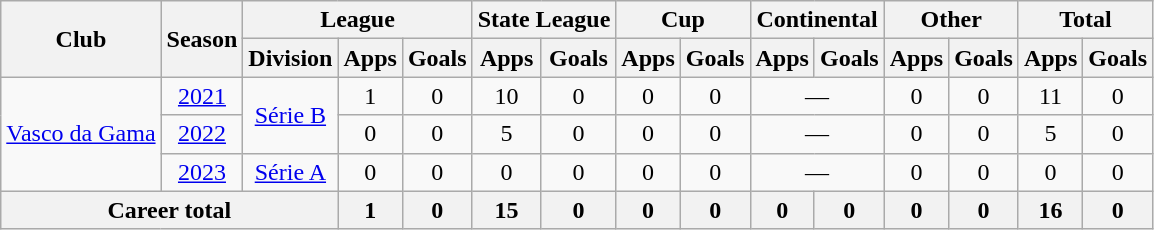<table class="wikitable" style="text-align:center">
<tr>
<th rowspan="2">Club</th>
<th rowspan="2">Season</th>
<th colspan="3">League</th>
<th colspan="2">State League</th>
<th colspan="2">Cup</th>
<th colspan="2">Continental</th>
<th colspan="2">Other</th>
<th colspan="2">Total</th>
</tr>
<tr>
<th>Division</th>
<th>Apps</th>
<th>Goals</th>
<th>Apps</th>
<th>Goals</th>
<th>Apps</th>
<th>Goals</th>
<th>Apps</th>
<th>Goals</th>
<th>Apps</th>
<th>Goals</th>
<th>Apps</th>
<th>Goals</th>
</tr>
<tr>
<td rowspan=3><a href='#'>Vasco da Gama</a></td>
<td><a href='#'>2021</a></td>
<td rowspan=2><a href='#'>Série B</a></td>
<td>1</td>
<td>0</td>
<td>10</td>
<td>0</td>
<td>0</td>
<td>0</td>
<td colspan=2>—</td>
<td>0</td>
<td>0</td>
<td>11</td>
<td>0</td>
</tr>
<tr>
<td><a href='#'>2022</a></td>
<td>0</td>
<td>0</td>
<td>5</td>
<td>0</td>
<td>0</td>
<td>0</td>
<td colspan=2>—</td>
<td>0</td>
<td>0</td>
<td>5</td>
<td>0</td>
</tr>
<tr>
<td><a href='#'>2023</a></td>
<td><a href='#'>Série A</a></td>
<td>0</td>
<td>0</td>
<td>0</td>
<td>0</td>
<td>0</td>
<td>0</td>
<td colspan=2>—</td>
<td>0</td>
<td>0</td>
<td>0</td>
<td>0</td>
</tr>
<tr>
<th colspan=3><strong>Career total</strong></th>
<th>1</th>
<th>0</th>
<th>15</th>
<th>0</th>
<th>0</th>
<th>0</th>
<th>0</th>
<th>0</th>
<th>0</th>
<th>0</th>
<th>16</th>
<th>0</th>
</tr>
</table>
